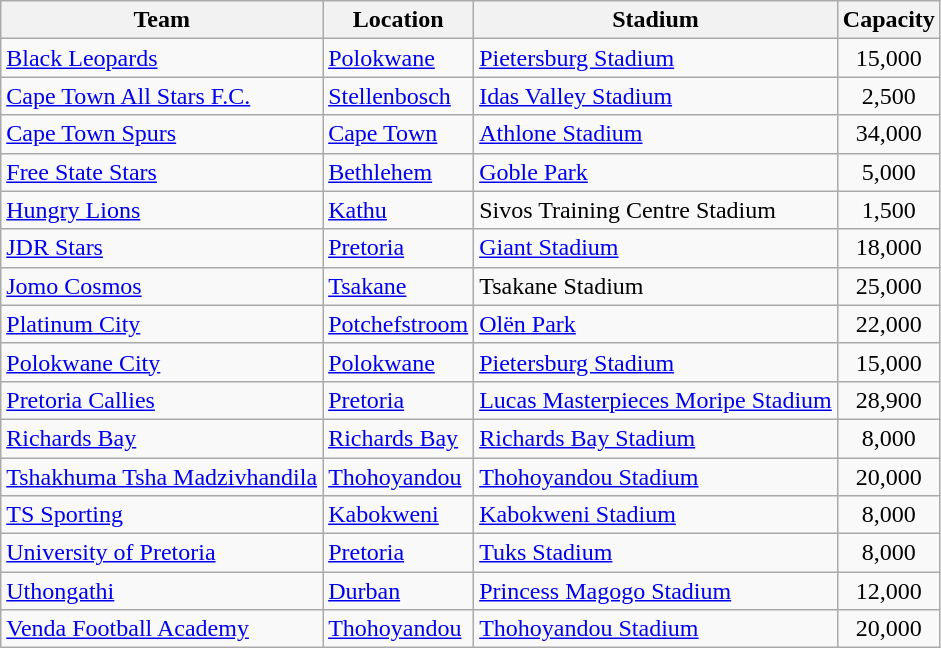<table class="wikitable sortable">
<tr>
<th>Team</th>
<th>Location</th>
<th>Stadium</th>
<th>Capacity</th>
</tr>
<tr>
<td><a href='#'>Black Leopards</a></td>
<td><a href='#'>Polokwane</a></td>
<td><a href='#'>Pietersburg Stadium</a></td>
<td align="center">15,000</td>
</tr>
<tr>
<td><a href='#'>Cape Town All Stars F.C.</a></td>
<td><a href='#'>Stellenbosch</a></td>
<td><a href='#'>Idas Valley Stadium</a></td>
<td align="center">2,500</td>
</tr>
<tr>
<td><a href='#'>Cape Town Spurs</a></td>
<td><a href='#'>Cape Town</a></td>
<td><a href='#'>Athlone Stadium</a></td>
<td align="center">34,000</td>
</tr>
<tr>
<td><a href='#'>Free State Stars</a></td>
<td><a href='#'>Bethlehem</a></td>
<td><a href='#'>Goble Park</a></td>
<td align="center">5,000</td>
</tr>
<tr>
<td><a href='#'>Hungry Lions</a></td>
<td><a href='#'>Kathu</a></td>
<td>Sivos Training Centre Stadium</td>
<td align="center">1,500</td>
</tr>
<tr>
<td><a href='#'>JDR Stars</a></td>
<td><a href='#'>Pretoria</a> </td>
<td><a href='#'>Giant Stadium</a></td>
<td align="center">18,000</td>
</tr>
<tr>
<td><a href='#'>Jomo Cosmos</a></td>
<td><a href='#'>Tsakane</a></td>
<td>Tsakane Stadium</td>
<td align="center">25,000</td>
</tr>
<tr>
<td><a href='#'>Platinum City</a></td>
<td><a href='#'>Potchefstroom</a></td>
<td><a href='#'>Olën Park</a></td>
<td align="center">22,000</td>
</tr>
<tr>
<td><a href='#'>Polokwane City</a></td>
<td><a href='#'>Polokwane</a></td>
<td><a href='#'>Pietersburg Stadium</a></td>
<td align="center">15,000</td>
</tr>
<tr>
<td><a href='#'>Pretoria Callies</a></td>
<td><a href='#'>Pretoria</a></td>
<td><a href='#'>Lucas Masterpieces Moripe Stadium</a></td>
<td align="center">28,900</td>
</tr>
<tr>
<td><a href='#'>Richards Bay</a></td>
<td><a href='#'>Richards Bay</a></td>
<td><a href='#'>Richards Bay Stadium</a></td>
<td align="center">8,000</td>
</tr>
<tr>
<td><a href='#'>Tshakhuma Tsha Madzivhandila</a></td>
<td><a href='#'>Thohoyandou</a></td>
<td><a href='#'>Thohoyandou Stadium</a></td>
<td align="center">20,000</td>
</tr>
<tr>
<td><a href='#'>TS Sporting</a></td>
<td><a href='#'>Kabokweni</a></td>
<td><a href='#'>Kabokweni Stadium</a></td>
<td align="center">8,000</td>
</tr>
<tr>
<td><a href='#'>University of Pretoria</a></td>
<td><a href='#'>Pretoria</a></td>
<td><a href='#'>Tuks Stadium</a></td>
<td align="center">8,000</td>
</tr>
<tr>
<td><a href='#'>Uthongathi</a></td>
<td><a href='#'>Durban</a> </td>
<td><a href='#'>Princess Magogo Stadium</a></td>
<td align="center">12,000</td>
</tr>
<tr>
<td><a href='#'>Venda Football Academy</a></td>
<td><a href='#'>Thohoyandou</a></td>
<td><a href='#'>Thohoyandou Stadium</a></td>
<td align="center">20,000</td>
</tr>
</table>
